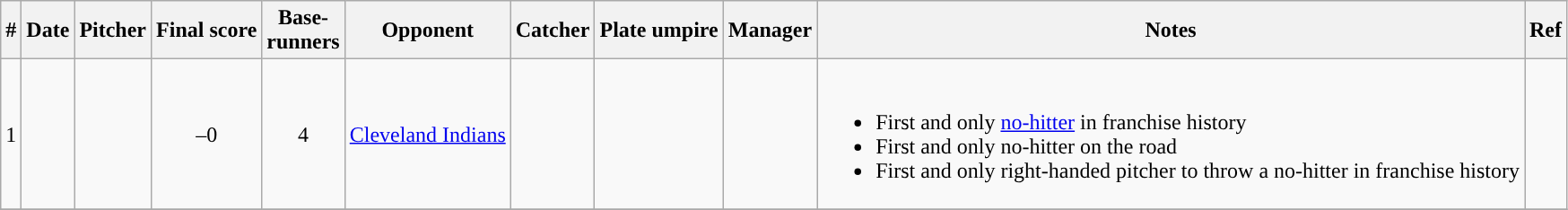<table class="wikitable sortable" style="text-align:center; border:1">
<tr>
<th>#</th>
<th>Date</th>
<th>Pitcher</th>
<th>Final score</th>
<th>Base-<br>runners</th>
<th>Opponent</th>
<th>Catcher</th>
<th>Plate umpire</th>
<th>Manager</th>
<th class="unsortable">Notes</th>
<th class="unsortable">Ref</th>
</tr>
<tr>
<td>1</td>
<td></td>
<td></td>
<td>–0</td>
<td>4</td>
<td><a href='#'>Cleveland Indians</a></td>
<td></td>
<td></td>
<td></td>
<td align="left"><br><ul><li>First and only <a href='#'>no-hitter</a> in franchise history</li><li>First and only no-hitter on the road</li><li>First and only right-handed pitcher to throw a no-hitter in franchise history</li></ul></td>
<td></td>
</tr>
<tr>
</tr>
</table>
